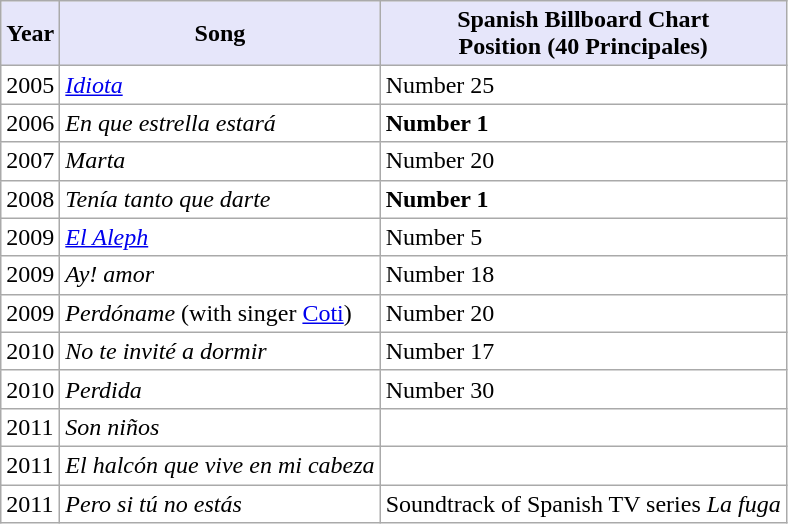<table border="0" style="background:#ffffff" align="top" class="sortable wikitable">
<tr>
<th style="background:Lavender; color:Black">Year</th>
<th style="background:Lavender; color:Black">Song</th>
<th style="background:Lavender; color:Black">Spanish Billboard Chart<br>Position (40 Principales)</th>
</tr>
<tr>
<td>2005</td>
<td><em><a href='#'>Idiota</a></em></td>
<td>Number 25</td>
</tr>
<tr>
<td>2006</td>
<td><em>En que estrella estará</em></td>
<td><strong>Number 1</strong></td>
</tr>
<tr>
<td>2007</td>
<td><em>Marta</em></td>
<td>Number 20</td>
</tr>
<tr>
<td>2008</td>
<td><em>Tenía tanto que darte</em></td>
<td><strong>Number 1</strong></td>
</tr>
<tr>
<td>2009</td>
<td><em><a href='#'>El Aleph</a></em></td>
<td>Number 5</td>
</tr>
<tr>
<td>2009</td>
<td><em>Ay! amor</em></td>
<td>Number 18</td>
</tr>
<tr>
<td>2009</td>
<td><em>Perdóname</em> (with singer <a href='#'>Coti</a>)</td>
<td>Number 20</td>
</tr>
<tr>
<td>2010</td>
<td><em>No te invité a dormir</em></td>
<td>Number 17</td>
</tr>
<tr>
<td>2010</td>
<td><em>Perdida</em></td>
<td>Number 30</td>
</tr>
<tr>
<td>2011</td>
<td><em>Son niños</em></td>
<td></td>
</tr>
<tr>
<td>2011</td>
<td><em>El halcón que vive en mi cabeza</em></td>
<td></td>
</tr>
<tr>
<td>2011</td>
<td><em>Pero si tú no estás</em></td>
<td>Soundtrack of Spanish TV series <em>La fuga</em></td>
</tr>
</table>
